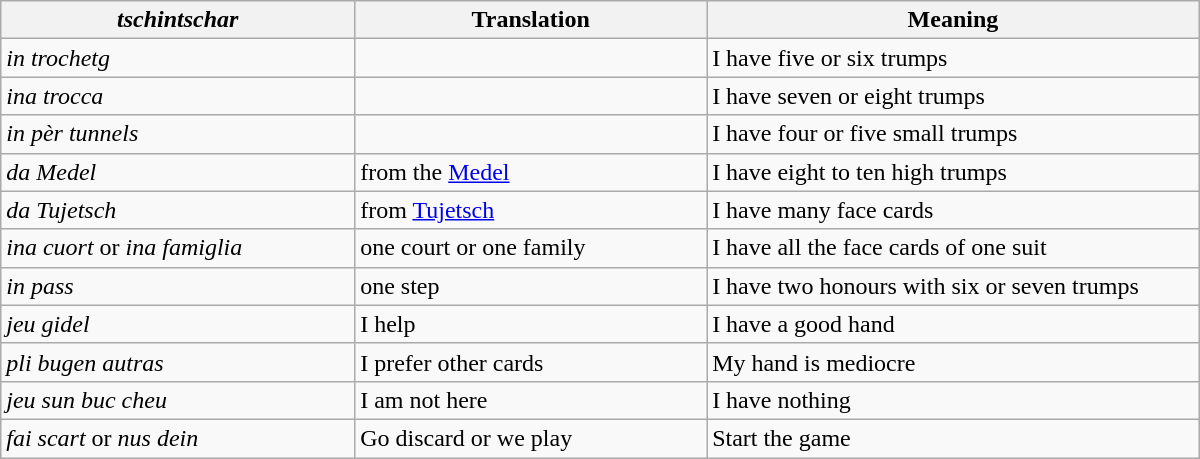<table class="wikitable float-left" style="width:800px;">
<tr>
<th style="width:500px;"><em>tschintschar</em></th>
<th style="width:500px;">Translation</th>
<th style="width:800px;">Meaning</th>
</tr>
<tr>
<td><em>in trochetg</em></td>
<td></td>
<td>I have five or six trumps</td>
</tr>
<tr>
<td><em>ina trocca</em></td>
<td></td>
<td>I have seven or eight trumps</td>
</tr>
<tr>
<td><em>in pèr tunnels</em></td>
<td></td>
<td>I have four or five small trumps</td>
</tr>
<tr>
<td><em>da Medel</em></td>
<td>from the <a href='#'>Medel</a></td>
<td>I have eight to ten high trumps</td>
</tr>
<tr>
<td><em>da Tujetsch</em></td>
<td>from <a href='#'>Tujetsch</a></td>
<td>I have many face cards</td>
</tr>
<tr>
<td><em>ina cuort</em> or <em>ina famiglia</em></td>
<td>one court or one family</td>
<td>I have all the face cards of one suit</td>
</tr>
<tr>
<td><em>in pass</em></td>
<td>one step</td>
<td>I have two honours with six or seven trumps</td>
</tr>
<tr>
<td><em>jeu gidel</em></td>
<td>I help</td>
<td>I have a good hand</td>
</tr>
<tr>
<td><em>pli bugen autras</em></td>
<td>I prefer other cards</td>
<td>My hand is mediocre</td>
</tr>
<tr>
<td><em>jeu sun buc cheu</em></td>
<td>I am not here</td>
<td>I have nothing</td>
</tr>
<tr>
<td><em>fai scart</em> or <em>nus dein</em></td>
<td>Go discard or we play</td>
<td>Start the game</td>
</tr>
</table>
